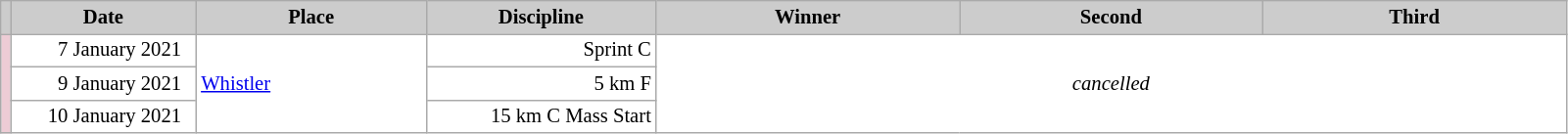<table class="wikitable plainrowheaders" style="background:#fff; font-size:86%; line-height:16px; border:grey solid 1px; border-collapse:collapse;">
<tr style="background:#ccc; text-align:center;">
<th scope="col" style="background:#ccc; width=30 px;"></th>
<th scope="col" style="background:#ccc; width:120px;">Date</th>
<th scope="col" style="background:#ccc; width:150px;">Place</th>
<th scope="col" style="background:#ccc; width:150px;">Discipline</th>
<th scope="col" style="background:#ccc; width:200px;">Winner</th>
<th scope="col" style="background:#ccc; width:200px;">Second</th>
<th scope="col" style="background:#ccc; width:200px;">Third</th>
</tr>
<tr>
<td rowspan=3 bgcolor="EDCCD5"></td>
<td align=right>7 January 2021  </td>
<td rowspan=3> <a href='#'>Whistler</a></td>
<td align=right>Sprint C</td>
<td rowspan=3 colspan=3 align=center><em>cancelled</em></td>
</tr>
<tr>
<td align=right>9 January 2021  </td>
<td align=right>5 km F</td>
</tr>
<tr>
<td align=right>10 January 2021  </td>
<td align=right>15 km C Mass Start</td>
</tr>
</table>
